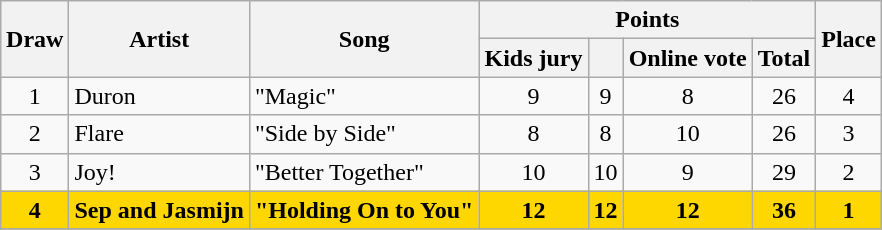<table class="wikitable sortable" style="margin:1em auto 1em auto;">
<tr>
<th rowspan="2">Draw</th>
<th rowspan="2">Artist</th>
<th rowspan="2">Song</th>
<th colspan="4">Points</th>
<th rowspan="2">Place</th>
</tr>
<tr>
<th>Kids jury</th>
<th></th>
<th>Online vote</th>
<th>Total</th>
</tr>
<tr>
<td align="center">1</td>
<td>Duron</td>
<td>"Magic"</td>
<td align=center>9</td>
<td align=center>9</td>
<td align=center>8</td>
<td align=center>26</td>
<td align=center>4</td>
</tr>
<tr>
<td align="center">2</td>
<td>Flare</td>
<td>"Side by Side"</td>
<td align=center>8</td>
<td align=center>8</td>
<td align=center>10</td>
<td align=center>26</td>
<td align=center>3</td>
</tr>
<tr>
<td align="center">3</td>
<td>Joy!</td>
<td>"Better Together"</td>
<td align=center>10</td>
<td align=center>10</td>
<td align=center>9</td>
<td align=center>29</td>
<td align=center>2</td>
</tr>
<tr style="font-weight:bold; background:gold;">
<td align="center">4</td>
<td>Sep and Jasmijn</td>
<td>"Holding On to You"</td>
<td align=center>12</td>
<td align=center>12</td>
<td align=center>12</td>
<td align=center>36</td>
<td align=center>1</td>
</tr>
<tr>
</tr>
</table>
